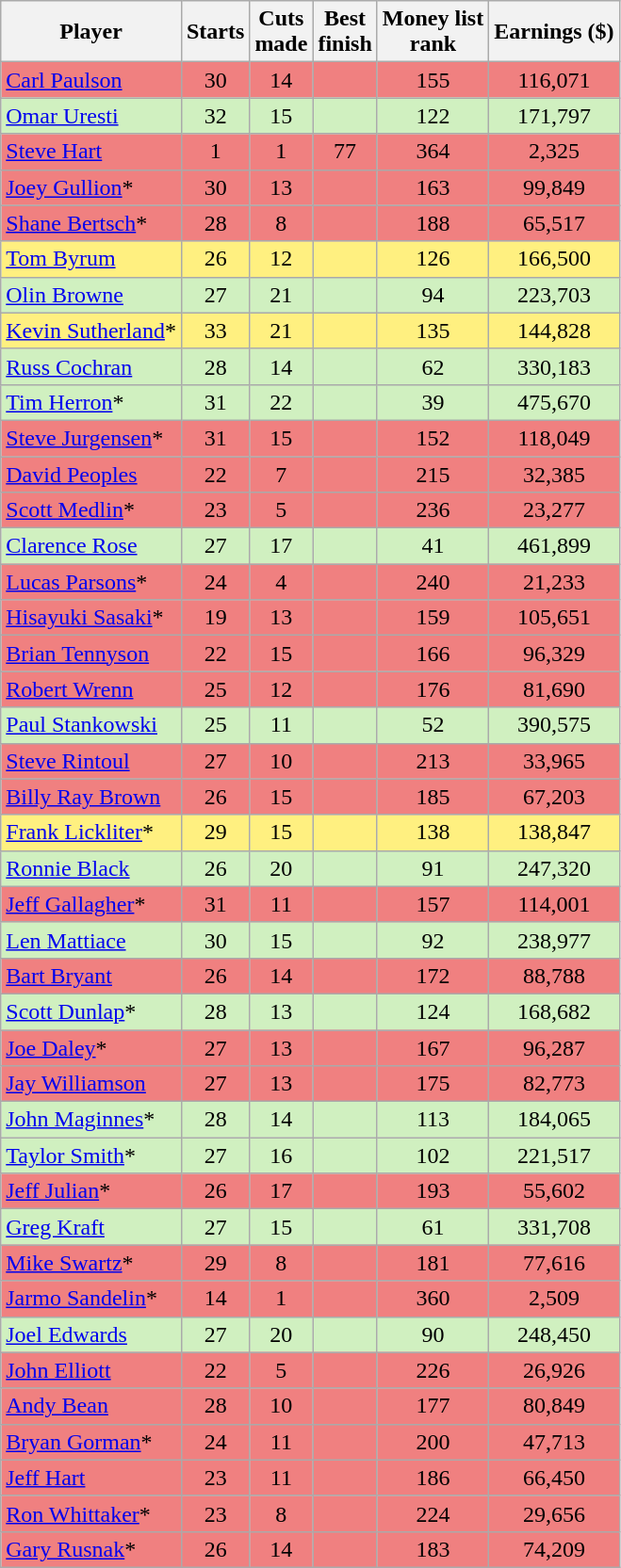<table class="wikitable sortable" style="text-align:center">
<tr>
<th>Player</th>
<th>Starts</th>
<th>Cuts<br>made</th>
<th>Best<br>finish</th>
<th>Money list<br>rank</th>
<th>Earnings ($)</th>
</tr>
<tr style="background:#F08080;">
<td align=left> <a href='#'>Carl Paulson</a></td>
<td>30</td>
<td>14</td>
<td></td>
<td>155</td>
<td>116,071</td>
</tr>
<tr style="background:#D0F0C0;">
<td align=left> <a href='#'>Omar Uresti</a></td>
<td>32</td>
<td>15</td>
<td></td>
<td>122</td>
<td>171,797</td>
</tr>
<tr style="background:#F08080;">
<td align=left> <a href='#'>Steve Hart</a></td>
<td>1</td>
<td>1</td>
<td>77</td>
<td>364</td>
<td>2,325</td>
</tr>
<tr style="background:#F08080;">
<td align=left> <a href='#'>Joey Gullion</a>*</td>
<td>30</td>
<td>13</td>
<td></td>
<td>163</td>
<td>99,849</td>
</tr>
<tr style="background:#F08080;">
<td align=left> <a href='#'>Shane Bertsch</a>*</td>
<td>28</td>
<td>8</td>
<td></td>
<td>188</td>
<td>65,517</td>
</tr>
<tr style="background:#FFF080;">
<td align=left> <a href='#'>Tom Byrum</a></td>
<td>26</td>
<td>12</td>
<td></td>
<td>126</td>
<td>166,500</td>
</tr>
<tr style="background:#D0F0C0;">
<td align=left> <a href='#'>Olin Browne</a></td>
<td>27</td>
<td>21</td>
<td></td>
<td>94</td>
<td>223,703</td>
</tr>
<tr style="background:#FFF080;">
<td align=left> <a href='#'>Kevin Sutherland</a>*</td>
<td>33</td>
<td>21</td>
<td></td>
<td>135</td>
<td>144,828</td>
</tr>
<tr style="background:#D0F0C0;">
<td align=left> <a href='#'>Russ Cochran</a></td>
<td>28</td>
<td>14</td>
<td></td>
<td>62</td>
<td>330,183</td>
</tr>
<tr style="background:#D0F0C0;">
<td align=left> <a href='#'>Tim Herron</a>*</td>
<td>31</td>
<td>22</td>
<td></td>
<td>39</td>
<td>475,670</td>
</tr>
<tr style="background:#F08080;">
<td align=left> <a href='#'>Steve Jurgensen</a>*</td>
<td>31</td>
<td>15</td>
<td></td>
<td>152</td>
<td>118,049</td>
</tr>
<tr style="background:#F08080;">
<td align=left> <a href='#'>David Peoples</a></td>
<td>22</td>
<td>7</td>
<td></td>
<td>215</td>
<td>32,385</td>
</tr>
<tr style="background:#F08080;">
<td align=left> <a href='#'>Scott Medlin</a>*</td>
<td>23</td>
<td>5</td>
<td></td>
<td>236</td>
<td>23,277</td>
</tr>
<tr style="background:#D0F0C0;">
<td align=left> <a href='#'>Clarence Rose</a></td>
<td>27</td>
<td>17</td>
<td></td>
<td>41</td>
<td>461,899</td>
</tr>
<tr style="background:#F08080;">
<td align=left> <a href='#'>Lucas Parsons</a>*</td>
<td>24</td>
<td>4</td>
<td></td>
<td>240</td>
<td>21,233</td>
</tr>
<tr style="background:#F08080;">
<td align=left> <a href='#'>Hisayuki Sasaki</a>*</td>
<td>19</td>
<td>13</td>
<td></td>
<td>159</td>
<td>105,651</td>
</tr>
<tr style="background:#F08080;">
<td align=left> <a href='#'>Brian Tennyson</a></td>
<td>22</td>
<td>15</td>
<td></td>
<td>166</td>
<td>96,329</td>
</tr>
<tr style="background:#F08080;">
<td align=left> <a href='#'>Robert Wrenn</a></td>
<td>25</td>
<td>12</td>
<td></td>
<td>176</td>
<td>81,690</td>
</tr>
<tr style="background:#D0F0C0;">
<td align=left> <a href='#'>Paul Stankowski</a></td>
<td>25</td>
<td>11</td>
<td></td>
<td>52</td>
<td>390,575</td>
</tr>
<tr style="background:#F08080;">
<td align=left> <a href='#'>Steve Rintoul</a></td>
<td>27</td>
<td>10</td>
<td></td>
<td>213</td>
<td>33,965</td>
</tr>
<tr style="background:#F08080;">
<td align=left> <a href='#'>Billy Ray Brown</a></td>
<td>26</td>
<td>15</td>
<td></td>
<td>185</td>
<td>67,203</td>
</tr>
<tr style="background:#FFF080;">
<td align=left> <a href='#'>Frank Lickliter</a>*</td>
<td>29</td>
<td>15</td>
<td></td>
<td>138</td>
<td>138,847</td>
</tr>
<tr style="background:#D0F0C0;">
<td align=left> <a href='#'>Ronnie Black</a></td>
<td>26</td>
<td>20</td>
<td></td>
<td>91</td>
<td>247,320</td>
</tr>
<tr style="background:#F08080;">
<td align=left> <a href='#'>Jeff Gallagher</a>*</td>
<td>31</td>
<td>11</td>
<td></td>
<td>157</td>
<td>114,001</td>
</tr>
<tr style="background:#D0F0C0;">
<td align=left> <a href='#'>Len Mattiace</a></td>
<td>30</td>
<td>15</td>
<td></td>
<td>92</td>
<td>238,977</td>
</tr>
<tr style="background:#F08080;">
<td align=left> <a href='#'>Bart Bryant</a></td>
<td>26</td>
<td>14</td>
<td></td>
<td>172</td>
<td>88,788</td>
</tr>
<tr style="background:#D0F0C0;">
<td align=left> <a href='#'>Scott Dunlap</a>*</td>
<td>28</td>
<td>13</td>
<td></td>
<td>124</td>
<td>168,682</td>
</tr>
<tr style="background:#F08080;">
<td align=left> <a href='#'>Joe Daley</a>*</td>
<td>27</td>
<td>13</td>
<td></td>
<td>167</td>
<td>96,287</td>
</tr>
<tr style="background:#F08080;">
<td align=left> <a href='#'>Jay Williamson</a></td>
<td>27</td>
<td>13</td>
<td></td>
<td>175</td>
<td>82,773</td>
</tr>
<tr style="background:#D0F0C0;">
<td align=left> <a href='#'>John Maginnes</a>*</td>
<td>28</td>
<td>14</td>
<td></td>
<td>113</td>
<td>184,065</td>
</tr>
<tr style="background:#D0F0C0;">
<td align=left> <a href='#'>Taylor Smith</a>*</td>
<td>27</td>
<td>16</td>
<td></td>
<td>102</td>
<td>221,517</td>
</tr>
<tr style="background:#F08080;">
<td align=left> <a href='#'>Jeff Julian</a>*</td>
<td>26</td>
<td>17</td>
<td></td>
<td>193</td>
<td>55,602</td>
</tr>
<tr style="background:#D0F0C0;">
<td align=left> <a href='#'>Greg Kraft</a></td>
<td>27</td>
<td>15</td>
<td></td>
<td>61</td>
<td>331,708</td>
</tr>
<tr style="background:#F08080;">
<td align=left> <a href='#'>Mike Swartz</a>*</td>
<td>29</td>
<td>8</td>
<td></td>
<td>181</td>
<td>77,616</td>
</tr>
<tr style="background:#F08080;">
<td align=left> <a href='#'>Jarmo Sandelin</a>*</td>
<td>14</td>
<td>1</td>
<td></td>
<td>360</td>
<td>2,509</td>
</tr>
<tr style="background:#D0F0C0;">
<td align=left> <a href='#'>Joel Edwards</a></td>
<td>27</td>
<td>20</td>
<td></td>
<td>90</td>
<td>248,450</td>
</tr>
<tr style="background:#F08080;">
<td align=left> <a href='#'>John Elliott</a></td>
<td>22</td>
<td>5</td>
<td></td>
<td>226</td>
<td>26,926</td>
</tr>
<tr style="background:#F08080;">
<td align=left> <a href='#'>Andy Bean</a></td>
<td>28</td>
<td>10</td>
<td></td>
<td>177</td>
<td>80,849</td>
</tr>
<tr style="background:#F08080;">
<td align=left> <a href='#'>Bryan Gorman</a>*</td>
<td>24</td>
<td>11</td>
<td></td>
<td>200</td>
<td>47,713</td>
</tr>
<tr style="background:#F08080;">
<td align=left> <a href='#'>Jeff Hart</a></td>
<td>23</td>
<td>11</td>
<td></td>
<td>186</td>
<td>66,450</td>
</tr>
<tr style="background:#F08080;">
<td align=left> <a href='#'>Ron Whittaker</a>*</td>
<td>23</td>
<td>8</td>
<td></td>
<td>224</td>
<td>29,656</td>
</tr>
<tr style="background:#F08080;">
<td align=left> <a href='#'>Gary Rusnak</a>*</td>
<td>26</td>
<td>14</td>
<td></td>
<td>183</td>
<td>74,209</td>
</tr>
</table>
